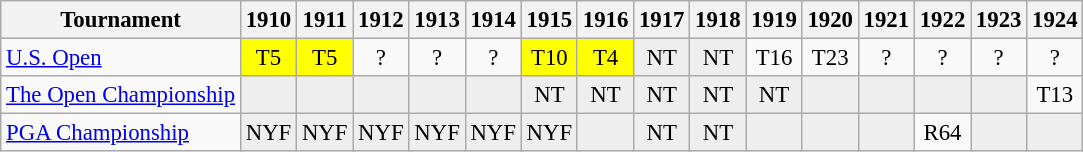<table class="wikitable" style="font-size:95%;text-align:center;">
<tr>
<th>Tournament</th>
<th>1910</th>
<th>1911</th>
<th>1912</th>
<th>1913</th>
<th>1914</th>
<th>1915</th>
<th>1916</th>
<th>1917</th>
<th>1918</th>
<th>1919</th>
<th>1920</th>
<th>1921</th>
<th>1922</th>
<th>1923</th>
<th>1924</th>
</tr>
<tr>
<td align=left><a href='#'>U.S. Open</a></td>
<td style="background:yellow;">T5</td>
<td style="background:yellow;">T5</td>
<td>?</td>
<td>?</td>
<td>?</td>
<td style="background:yellow;">T10</td>
<td style="background:yellow;">T4</td>
<td style="background:#eeeeee;">NT</td>
<td style="background:#eeeeee;">NT</td>
<td>T16</td>
<td>T23</td>
<td>?</td>
<td>?</td>
<td>?</td>
<td>?</td>
</tr>
<tr>
<td align=left><a href='#'>The Open Championship</a></td>
<td style="background:#eeeeee;"></td>
<td style="background:#eeeeee;"></td>
<td style="background:#eeeeee;"></td>
<td style="background:#eeeeee;"></td>
<td style="background:#eeeeee;"></td>
<td style="background:#eeeeee;">NT</td>
<td style="background:#eeeeee;">NT</td>
<td style="background:#eeeeee;">NT</td>
<td style="background:#eeeeee;">NT</td>
<td style="background:#eeeeee;">NT</td>
<td style="background:#eeeeee;"></td>
<td style="background:#eeeeee;"></td>
<td style="background:#eeeeee;"></td>
<td style="background:#eeeeee;"></td>
<td>T13</td>
</tr>
<tr>
<td align=left><a href='#'>PGA Championship</a></td>
<td style="background:#eeeeee;">NYF</td>
<td style="background:#eeeeee;">NYF</td>
<td style="background:#eeeeee;">NYF</td>
<td style="background:#eeeeee;">NYF</td>
<td style="background:#eeeeee;">NYF</td>
<td style="background:#eeeeee;">NYF</td>
<td style="background:#eeeeee;"></td>
<td style="background:#eeeeee;">NT</td>
<td style="background:#eeeeee;">NT</td>
<td style="background:#eeeeee;"></td>
<td style="background:#eeeeee;"></td>
<td style="background:#eeeeee;"></td>
<td>R64</td>
<td style="background:#eeeeee;"></td>
<td style="background:#eeeeee;"></td>
</tr>
</table>
